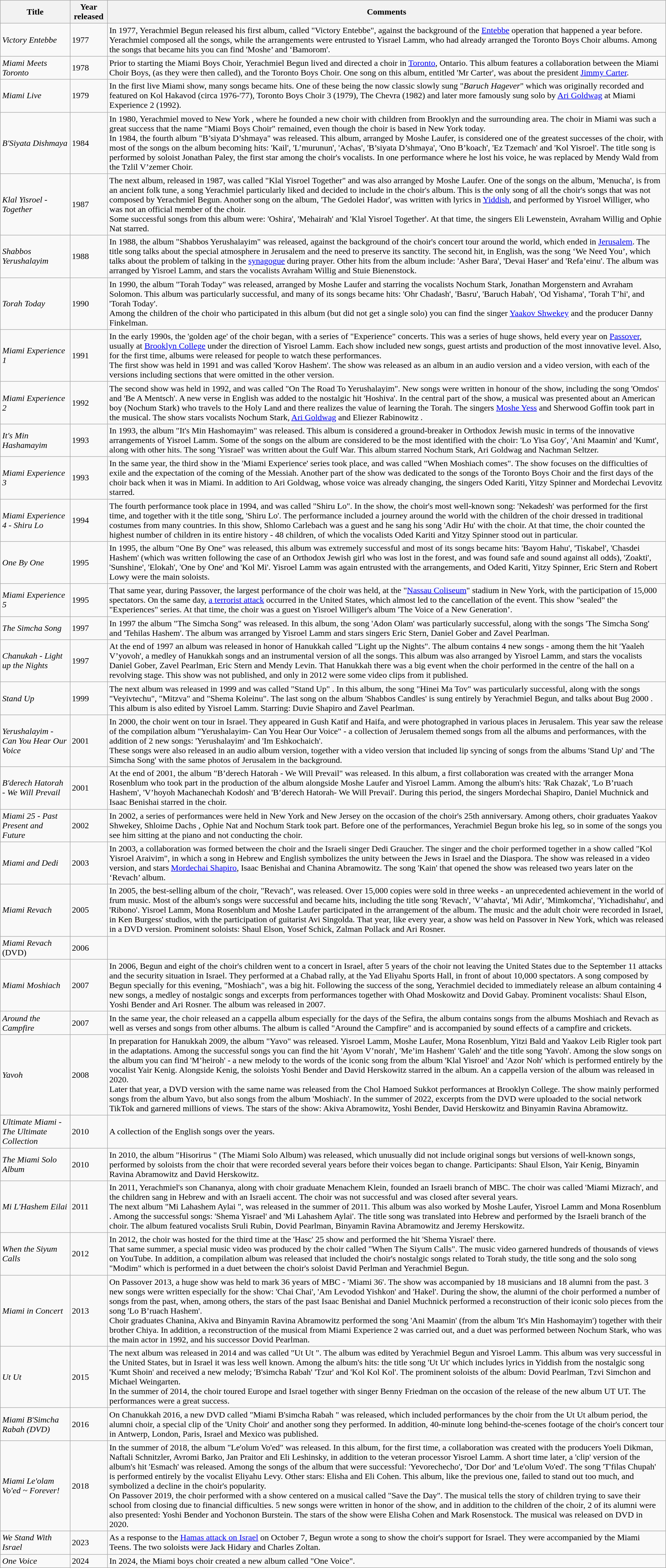<table class="wikitable">
<tr>
<th>Title</th>
<th>Year released</th>
<th>Comments</th>
</tr>
<tr>
<td><em>Victory Entebbe</em></td>
<td>1977</td>
<td>In 1977, Yerachmiel Begun released his first album, called "Victory Entebbe", against the background of the <a href='#'>Entebbe</a> operation that happened a year before. Yerachmiel composed all the songs, while the arrangements were entrusted to Yisrael Lamm, who had already arranged the Toronto Boys Choir albums. Among the songs that became hits you can find 'Moshe’ and ‘Bamorom'.</td>
</tr>
<tr>
<td><em>Miami Meets Toronto</em></td>
<td>1978</td>
<td>Prior to starting the Miami Boys Choir, Yerachmiel Begun lived and directed a choir in <a href='#'>Toronto</a>, Ontario. This album features a collaboration between the Miami Choir Boys, (as they were then called), and the Toronto Boys Choir. One song on this album, entitled 'Mr Carter', was about the president <a href='#'>Jimmy Carter</a>.</td>
</tr>
<tr>
<td><em>Miami Live</em></td>
<td>1979</td>
<td>In the first live Miami show, many songs became hits. One of these being the now classic slowly sung "<em>Baruch Hagever</em>" which was originally recorded and featured on Kol Hakavod (circa 1976-'77), Toronto Boys Choir 3 (1979), The Chevra (1982) and later more famously sung solo by <a href='#'>Ari Goldwag</a> at Miami Experience 2 (1992).</td>
</tr>
<tr>
<td><em>B'Siyata Dishmaya</em></td>
<td>1984</td>
<td>In 1980, Yerachmiel moved to New York , where he founded a new choir with children from Brooklyn and the surrounding area. The choir in Miami was such a great success that the name "Miami Boys Choir" remained, even though the choir is based in New York today.<br>In 1984, the fourth album "B’siyata D’shmaya" was released. This album, arranged by Moshe Laufer, is considered one of the greatest successes of the choir, with most of the songs on the album becoming hits: 'Kail', 'L’murunun', 'Achas', 'B’siyata D’shmaya', 'Ono B’koach', 'Ez Tzemach' and  'Kol Yisroel'.  The title song is performed by soloist Jonathan Paley, the first star among the choir's vocalists. In one performance where he lost his voice, he was replaced by Mendy Wald from the Tzlil V’zemer Choir.</td>
</tr>
<tr>
<td><em>Klal Yisroel - Together</em></td>
<td>1987</td>
<td>The next album, released in 1987, was called "Klal Yisroel Together" and was also arranged by Moshe Laufer. One of the songs on the album, 'Menucha', is from an ancient folk tune, a song Yerachmiel particularly liked and decided to include in the choir's album. This is the only song of all the choir's songs that was not composed by Yerachmiel Begun. Another song on the album, 'The Gedolei Hador', was written with lyrics in <a href='#'>Yiddish</a>, and performed by Yisroel Williger, who was not an official member of the choir.<br>Some successful songs from this album were: 'Oshira', 'Mehairah' and 'Klal Yisroel Together'. At that time, the singers Eli Lewenstein, Avraham Willig and Ophie Nat starred.</td>
</tr>
<tr>
<td><em>Shabbos Yerushalayim</em></td>
<td>1988</td>
<td>In 1988, the album "Shabbos Yerushalayim" was released, against the background of the choir's concert tour around the world, which ended in <a href='#'>Jerusalem</a>. The title song talks about the special atmosphere in Jerusalem and the need to preserve its sanctity. The second hit, in English, was the song ‘We Need You’, which talks about the problem of talking in the <a href='#'>synagogue</a> during prayer. Other hits from the album include: 'Asher Bara', 'Devai Haser' and 'Refa’einu'. The album was arranged by Yisroel Lamm, and stars the vocalists Avraham Willig and Stuie Bienenstock.</td>
</tr>
<tr>
<td><em>Torah Today</em></td>
<td>1990</td>
<td>In 1990, the album "Torah Today" was released, arranged by Moshe Laufer and starring the vocalists Nochum Stark, Jonathan Morgenstern and Avraham Solomon. This album was particularly successful, and many of its songs became hits: 'Ohr Chadash', 'Basru', 'Baruch Habah', 'Od Yishama', 'Torah T’hi', and 'Torah Today'.<br>Among the children of the choir who participated in this album (but did not get a single solo) you can find the singer <a href='#'>Yaakov Shwekey</a> and the producer Danny Finkelman.</td>
</tr>
<tr>
<td><em>Miami Experience 1</em></td>
<td>1991</td>
<td>In the early 1990s, the 'golden age' of the choir began, with a series of "Experience" concerts. This was a series of huge shows, held every year on <a href='#'>Passover</a>, usually at <a href='#'>Brooklyn College</a> under the direction of Yisroel Lamm. Each show included new songs, guest artists and production of the most innovative level. Also, for the first time, albums were released for people to watch these performances.<br>The first show was held in 1991 and was called 'Korov Hashem'. The show was released as an album in an audio version and a video version, with each of the versions including sections that were omitted in the other version.</td>
</tr>
<tr>
<td><em>Miami Experience 2</em></td>
<td>1992</td>
<td>The second show was held in 1992, and was called "On The Road To Yerushalayim". New songs were written in honour of the show, including the song 'Omdos' and 'Be A Mentsch'. A new verse in English was added to the nostalgic hit 'Hoshiva'. In the central part of the show, a musical was presented about an American boy (Nochum Stark) who travels to the Holy Land and there realizes the value of learning the Torah. The singers <a href='#'>Moshe Yess</a> and Sherwood Goffin took part in the musical. The show stars vocalists Nochum Stark, <a href='#'>Ari Goldwag</a> and Eliezer Rabinowitz .</td>
</tr>
<tr>
<td><em>It's Min Hashamayim</em></td>
<td>1993</td>
<td>In 1993, the album "It's Min Hashomayim" was released. This album is considered a ground-breaker in Orthodox Jewish music in terms of the innovative arrangements of Yisroel Lamm. Some of the songs on the album are considered to be the most identified with the choir: 'Lo Yisa Goy', 'Ani Maamin' and 'Kumt', along with other hits. The song 'Yisrael' was written about the Gulf War. This album starred Nochum Stark, Ari Goldwag and Nachman Seltzer.</td>
</tr>
<tr>
<td><em>Miami Experience 3</em></td>
<td>1993</td>
<td>In the same year, the third show in the 'Miami Experience' series took place, and was called "When Moshiach comes". The show focuses on the difficulties of exile and the expectation of the coming of the Messiah. Another part of the show was dedicated to the songs of the Toronto Boys Choir and the first days of the choir back when it was in Miami. In addition to Ari Goldwag, whose voice was already changing, the singers Oded Kariti, Yitzy Spinner and Mordechai Levovitz starred.</td>
</tr>
<tr>
<td><em>Miami Experience 4 - Shiru Lo</em></td>
<td>1994</td>
<td>The fourth performance took place in 1994, and was called "Shiru Lo". In the show, the choir's most well-known song: 'Nekadesh' was performed for the first time, and together with it the title song, 'Shiru Lo'. The performance included a journey around the world with the children of the choir dressed in traditional costumes from many countries. In this show, Shlomo Carlebach was a guest and he sang his song 'Adir Hu' with the choir. At that time, the choir counted the highest number of children in its entire history - 48 children, of which the vocalists Oded Kariti and Yitzy Spinner stood out in particular.</td>
</tr>
<tr>
<td><em>One By One</em></td>
<td>1995</td>
<td>In 1995, the album "One By One" was released, this album was extremely successful and most of its songs became hits: 'Bayom Hahu', 'Tiskabel', 'Chasdei Hashem' (which was written following the case of an Orthodox Jewish girl who was lost in the forest, and was found safe and sound against all odds), 'Zoakti', 'Sunshine', 'Elokah', 'One by One' and 'Kol Mi'. Yisroel Lamm was again entrusted with the arrangements, and Oded Kariti, Yitzy Spinner, Eric Stern and Robert Lowy were the main soloists.</td>
</tr>
<tr>
<td><em>Miami Experience 5</em></td>
<td>1995</td>
<td>That same year, during Passover, the largest performance of the choir was held, at the "<a href='#'>Nassau Coliseum</a>" stadium in New York, with the participation of 15,000 spectators. On the same day, <a href='#'>a terrorist attack</a> occurred in the United States, which almost led to the cancellation of the event. This show "sealed" the "Experiences" series. At that time, the choir was a guest on Yisroel Williger's album 'The Voice of a New Generation’.</td>
</tr>
<tr>
<td><em>The Simcha Song</em></td>
<td>1997</td>
<td>In 1997 the album "The Simcha Song" was released. In this album, the song 'Adon Olam' was particularly successful, along with the songs 'The Simcha Song' and 'Tehilas Hashem'. The album was arranged by Yisroel Lamm and stars singers Eric Stern, Daniel Gober and Zavel Pearlman.</td>
</tr>
<tr>
<td><em>Chanukah - Light up the Nights</em></td>
<td>1997</td>
<td>At the end of 1997 an album was released in honor of Hanukkah called "Light up the Nights". The album contains 4 new songs - among them the hit 'Yaaleh V’yovoh', a medley of Hanukkah songs and an instrumental version of all the songs. This album was also arranged by Yisroel Lamm, and stars the vocalists Daniel Gober, Zavel Pearlman, Eric Stern and Mendy Levin. That Hanukkah there was a big event when the choir performed in the centre of the hall on a revolving stage. This show was not published, and only in 2012 were some video clips from it published.</td>
</tr>
<tr>
<td><em>Stand Up</em></td>
<td>1999</td>
<td>The next album was released in 1999 and was called "Stand Up" . In this album, the song "Hinei Ma Tov" was particularly successful, along with the songs "Veyivtechu", "Mitzva" and "Shema Koleinu". The last song on the album 'Shabbos Candles' is sung entirely by Yerachmiel Begun, and talks about Bug 2000 . This album is also edited by Yisroel Lamm. Starring: Duvie Shapiro and Zavel Pearlman.</td>
</tr>
<tr>
<td><em>Yerushalayim - Can You Hear Our Voice</em></td>
<td>2001</td>
<td>In 2000, the choir went on tour in Israel. They appeared in Gush Katif and Haifa, and were photographed in various places in Jerusalem. This year saw the release of the compilation album "Yerushalayim- Can You Hear Our Voice" - a collection of Jerusalem themed songs from all the albums and performances, with the addition of 2 new songs: 'Yerushalayim' and 'Im Eshkochaich'.<br>These songs were also released in an audio album version, together with a video version that included lip syncing of songs from the albums 'Stand Up' and 'The Simcha Song' with the same photos of Jerusalem in the background.</td>
</tr>
<tr>
<td><em>B'derech Hatorah - We Will Prevail</em></td>
<td>2001</td>
<td>At the end of 2001, the album "B’derech Hatorah - We Will Prevail" was released. In this album, a first collaboration was created with the arranger Mona Rosenblum who took part in the production of the album alongside Moshe Laufer and Yisroel Lamm. Among the album's hits: 'Rak Chazak', 'Lo B’ruach Hashem', 'V’hoyoh Machanechah Kodosh' and 'B’derech Hatorah- We Will Prevail'. During this period, the singers Mordechai Shapiro, Daniel Muchnick and Isaac Benishai starred in the choir.</td>
</tr>
<tr>
<td><em>Miami 25 - Past Present and Future</em></td>
<td>2002</td>
<td>In 2002, a series of performances were held in New York and New Jersey on the occasion of the choir's 25th anniversary. Among others, choir graduates Yaakov Shwekey, Shloime Dachs , Ophie Nat and Nochum Stark took part. Before one of the performances, Yerachmiel Begun broke his leg, so in some of the songs you see him sitting at the piano and not conducting the choir.</td>
</tr>
<tr>
<td><em>Miami and Dedi</em></td>
<td>2003</td>
<td>In 2003, a collaboration was formed between the choir and the Israeli singer Dedi Graucher. The singer and the choir performed together in a show called "Kol Yisroel Araivim", in which a song in Hebrew and English symbolizes the unity between the Jews in Israel and the Diaspora. The show was released in a video version, and stars <a href='#'>Mordechai Shapiro</a>, Isaac Benishai and Chanina Abramowitz. The song 'Kain' that opened the show was released two years later on the ‘Revach’ album.</td>
</tr>
<tr>
<td><em>Miami Revach</em></td>
<td>2005</td>
<td>In 2005, the best-selling album of the choir, "Revach", was released. Over 15,000 copies were sold in three weeks - an unprecedented achievement in the world of frum music. Most of the album's songs were successful and became hits, including the title song 'Revach', 'V’ahavta', 'Mi Adir', 'Mimkomcha', 'Yichadishahu', and 'Ribono'. Yisroel Lamm, Mona Rosenblum and Moshe Laufer participated in the arrangement of the album. The music and the adult choir were recorded in Israel, in Ken Burgess' studios, with the participation of guitarist Avi Singolda. That year, like every year, a show was held on Passover in New York, which was released in a DVD version. Prominent soloists: Shaul Elson, Yosef Schick, Zalman Pollack and Ari Rosner.</td>
</tr>
<tr>
<td><em>Miami Revach</em> (DVD)</td>
<td>2006</td>
<td></td>
</tr>
<tr>
<td><em>Miami Moshiach</em></td>
<td>2007</td>
<td>In 2006, Begun and eight of the choir's children went to a concert in Israel, after 5 years of the choir not leaving the United States due to the September 11 attacks and the security situation in Israel. They performed at a Chabad rally, at the Yad Eliyahu Sports Hall, in front of about 10,000 spectators. A song composed by Begun specially for this evening, "Moshiach", was a big hit. Following the success of the song, Yerachmiel decided to immediately release an album containing 4 new songs, a medley of nostalgic songs and excerpts from performances together with Ohad Moskowitz and Dovid Gabay. Prominent vocalists: Shaul Elson, Yoshi Bender and Ari Rosner. The album was released in 2007.</td>
</tr>
<tr>
<td><em>Around the Campfire</em></td>
<td>2007</td>
<td>In the same year, the choir released an a cappella album especially for the days of the Sefira, the album contains songs from the albums Moshiach and Revach as well as verses and songs from other albums. The album is called "Around the Campfire" and is accompanied by sound effects of a campfire and crickets.</td>
</tr>
<tr>
<td><em>Yavoh</em></td>
<td>2008</td>
<td>In preparation for Hanukkah 2009, the album "Yavo" was released. Yisroel Lamm, Moshe Laufer, Mona Rosenblum, Yitzi Bald and Yaakov Leib Rigler took part in the adaptations. Among the successful songs you can find the hit 'Ayom V’norah', 'Me’im Hashem' 'Galeh' and the title song 'Yavoh'. Among the slow songs on the album you can find 'M’heiroh' - a new melody to the words of the iconic song from the album 'Klal Yisroel' and 'Azor Noh' which is performed entirely by the vocalist Yair Kenig. Alongside Kenig, the soloists Yoshi Bender and David Herskowitz starred in the album. An a cappella version of the album was released in 2020.<br>Later that year, a DVD version with the same name was released from the Chol Hamoed Sukkot performances at Brooklyn College. The show mainly performed songs from the album Yavo, but also songs from the album 'Moshiach'. In the summer of 2022, excerpts from the DVD were uploaded to the social network TikTok and garnered millions of views. The stars of the show: Akiva Abramowitz, Yoshi Bender, David Herskowitz and Binyamin Ravina Abramowitz.</td>
</tr>
<tr>
<td><em>Ultimate Miami - The Ultimate Collection</em></td>
<td>2010</td>
<td>A collection of the English songs over the years.</td>
</tr>
<tr>
<td><em>The Miami Solo Album</em></td>
<td>2010</td>
<td>In 2010, the album "Hisorirus " (The Miami Solo Album) was released, which unusually did not include original songs but versions of well-known songs, performed by soloists from the choir that were recorded several years before their voices began to change. Participants: Shaul Elson, Yair Kenig, Binyamin Ravina Abramowitz and David Herskowitz.</td>
</tr>
<tr>
<td><em>Mi L'Hashem Eilai</em></td>
<td>2011</td>
<td>In 2011, Yerachmiel's son Chananya, along with choir graduate Menachem Klein, founded an Israeli branch of MBC. The choir was called 'Miami Mizrach', and the children sang in Hebrew and with an Israeli accent. The choir was not successful and was closed after several years.<br>The next album "Mi Lahashem Aylai ", was released in the summer of 2011. This album was also worked by Moshe Laufer, Yisroel Lamm and Mona Rosenblum . Among the successful songs: 'Shema Yisrael' and 'Mi Lahashem Aylai'. The title song was translated into Hebrew and performed by the Israeli branch of the choir. The album featured vocalists Sruli Rubin, Dovid Pearlman, Binyamin Ravina Abramowitz and Jeremy Herskowitz.</td>
</tr>
<tr>
<td><em>When the Siyum Calls</em></td>
<td>2012</td>
<td>In 2012, the choir was hosted for the third time at the 'Hasc' 25 show and performed the hit 'Shema Yisrael' there.<br>That same summer, a special music video was produced by the choir called "When The Siyum Calls". The music video garnered hundreds of thousands of views on YouTube. In addition, a compilation album was released that included the choir's nostalgic songs related to Torah study, the title song and the solo song "Modim" which is performed in a duet between the choir's soloist David Perlman and Yerachmiel Begun.</td>
</tr>
<tr>
<td><em>Miami in Concert</em></td>
<td>2013</td>
<td>On Passover 2013, a huge show was held to mark 36 years of MBC - 'Miami 36'. The show was accompanied by 18 musicians and 18 alumni from the past. 3 new songs were written especially for the show: 'Chai Chai', 'Am Levodod Yishkon' and 'Hakel'. During the show, the alumni of the choir performed a number of songs from the past, when, among others, the stars of the past Isaac Benishai and Daniel Muchnick performed a reconstruction of their iconic solo pieces from the song 'Lo B’ruach Hashem'.<br>Choir graduates Chanina, Akiva and Binyamin Ravina Abramowitz performed the song 'Ani Maamin' (from the album 'It's Min Hashomayim') together with their brother Chiya. In addition, a reconstruction of the musical from Miami Experience 2 was carried out, and a duet was performed between Nochum Stark, who was the main actor in 1992, and his successor Dovid Pearlman.</td>
</tr>
<tr>
<td><em>Ut Ut</em></td>
<td>2015</td>
<td>The next album was released in 2014 and was called "Ut Ut ". The album was edited by Yerachmiel Begun and Yisroel Lamm. This album was very successful in the United States, but in Israel it was less well known. Among the album's hits: the title song 'Ut Ut' which includes lyrics in Yiddish from the nostalgic song 'Kumt Shoin' and received a new melody; 'B'simcha Rabah' 'Tzur' and 'Kol Kol Kol'. The prominent soloists of the album: Dovid Pearlman, Tzvi Simchon and Michael Weingarten.<br>In the summer of 2014, the choir toured Europe and Israel together with singer Benny Friedman on the occasion of the release of the new album UT UT. The performances were a great success.</td>
</tr>
<tr>
<td><em>Miami B'Simcha Rabah (DVD)</em></td>
<td>2016</td>
<td>On Chanukkah 2016, a new DVD called "Miami B'simcha Rabah " was released, which included performances by the choir from the Ut Ut album period, the alumni choir, a special clip of the 'Unity Choir' and another song they performed. In addition, 40-minute long behind-the-scenes footage of the choir's concert tour in Antwerp, London, Paris, Israel and Mexico was published.</td>
</tr>
<tr>
<td><em>Miami Le'olam Vo'ed ~ Forever!</em></td>
<td>2018</td>
<td>In the summer of 2018, the album "Le'olum Vo'ed" was released. In this album, for the first time, a collaboration was created with the producers Yoeli Dikman, Naftali Schnitzler, Avromi Barko, Jan Praitor and Eli Leshinsky, in addition to the veteran processor Yisroel Lamm. A short time later, a 'clip' version of the album's hit 'Esmach' was released. Among the songs of the album that were successful: 'Yevorechecho', 'Dor Dor' and 'Le'olum Vo'ed'. The song 'T'filas Chupah' is performed entirely by the vocalist Eliyahu Levy. Other stars: Elisha and Eli Cohen. This album, like the previous one, failed to stand out too much, and symbolized a decline in the choir's popularity.<br>On Passover 2019, the choir performed with a show centered on a musical called "Save the Day". The musical tells the story of children trying to save their school from closing due to financial difficulties. 5 new songs were written in honor of the show, and in addition to the children of the choir, 2 of its alumni were also presented: Yoshi Bender and Yochonon Burstein. The stars of the show were Elisha Cohen and Mark Rosenstock. The musical was released on DVD in 2020.</td>
</tr>
<tr>
<td><em>We Stand With Israel</em></td>
<td>2023</td>
<td>As a response to the <a href='#'>Hamas attack on Israel</a> on October 7, Begun wrote a song to show the choir's support for Israel. They were accompanied by the Miami Teens. The two soloists were Jack Hidary and Charles Zoltan.</td>
</tr>
<tr>
<td><em>One Voice</em></td>
<td>2024</td>
<td>In 2024, the Miami boys choir created a new album called "One Voice".</td>
</tr>
</table>
